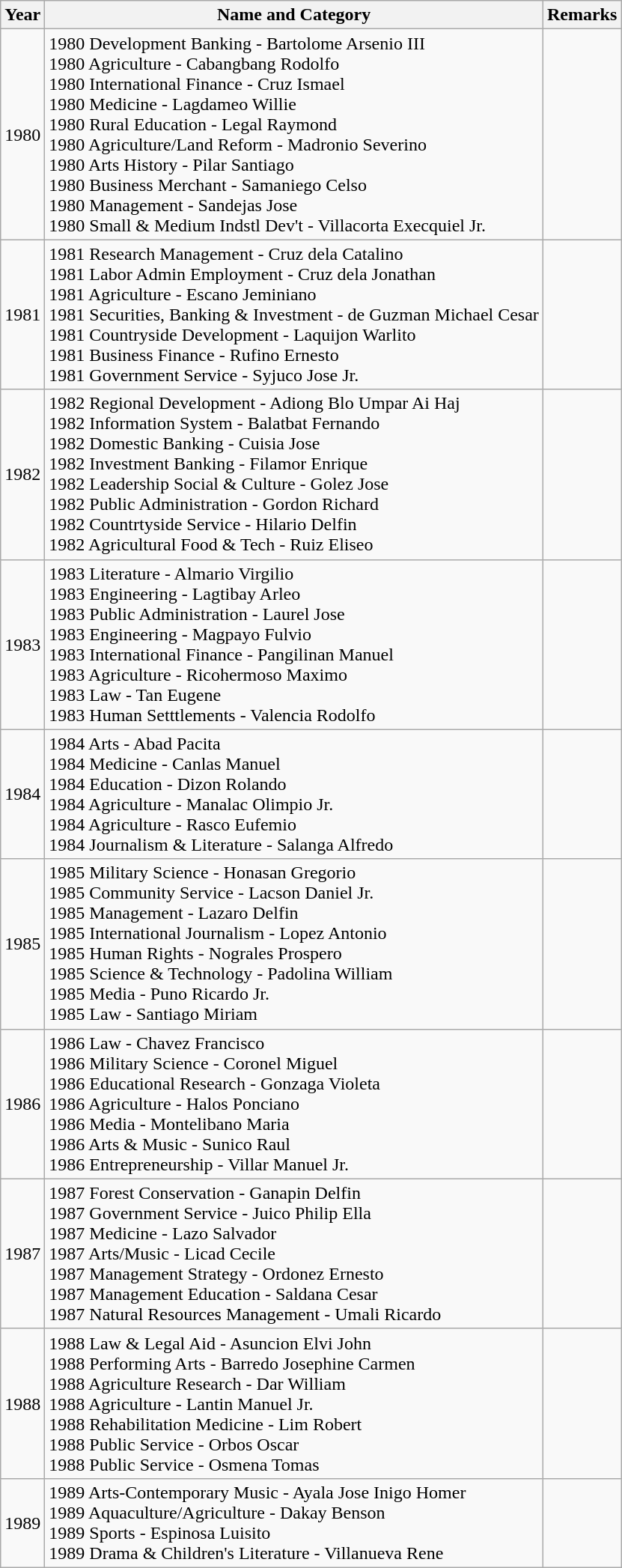<table class="wikitable">
<tr>
<th>Year</th>
<th>Name and Category</th>
<th>Remarks</th>
</tr>
<tr>
<td>1980</td>
<td>1980 Development Banking - Bartolome Arsenio III<br>1980 Agriculture - Cabangbang Rodolfo<br>1980 International Finance - Cruz Ismael<br>1980 Medicine - Lagdameo Willie<br>1980 Rural Education - Legal Raymond<br>1980 Agriculture/Land Reform - Madronio Severino<br>1980 Arts History - Pilar Santiago<br>1980 Business Merchant - Samaniego Celso<br>1980 Management - Sandejas Jose<br>1980 Small & Medium Indstl Dev't - Villacorta Execquiel Jr.</td>
<td></td>
</tr>
<tr>
<td>1981</td>
<td>1981 Research Management - Cruz dela Catalino<br>1981 Labor Admin Employment - Cruz dela Jonathan <br>1981 Agriculture - Escano Jeminiano<br>1981 Securities, Banking & Investment - de Guzman Michael Cesar<br>1981 Countryside Development - Laquijon Warlito<br>1981 Business Finance - Rufino Ernesto<br>1981 Government Service - Syjuco Jose Jr.</td>
<td></td>
</tr>
<tr>
<td>1982</td>
<td>1982 Regional Development - Adiong Blo Umpar Ai Haj<br>1982 Information System - Balatbat Fernando<br>1982 Domestic Banking - Cuisia Jose<br>1982 Investment Banking - Filamor Enrique<br>1982 Leadership Social & Culture - Golez Jose<br>1982 Public Administration - Gordon Richard<br>1982 Countrtyside Service - Hilario Delfin<br>1982 Agricultural Food & Tech - Ruiz Eliseo</td>
<td></td>
</tr>
<tr>
<td>1983</td>
<td>1983 Literature - Almario Virgilio<br>1983 Engineering - Lagtibay Arleo<br>1983 Public Administration - Laurel Jose<br>1983 Engineering - Magpayo Fulvio<br>1983 International Finance - Pangilinan Manuel<br>1983 Agriculture - Ricohermoso Maximo<br>1983 Law - Tan Eugene<br>1983 Human Setttlements - Valencia Rodolfo</td>
<td></td>
</tr>
<tr>
<td>1984</td>
<td>1984 Arts - Abad Pacita<br>1984 Medicine - Canlas Manuel<br>1984 Education - Dizon Rolando<br>1984 Agriculture - Manalac Olimpio Jr.<br>1984 Agriculture - Rasco Eufemio<br>1984 Journalism & Literature - Salanga Alfredo</td>
<td></td>
</tr>
<tr>
<td>1985</td>
<td>1985 Military Science - Honasan Gregorio<br>1985 Community Service - Lacson Daniel Jr.<br>1985 Management - Lazaro Delfin<br>1985 International Journalism - Lopez Antonio<br>1985 Human Rights - Nograles Prospero<br>1985 Science & Technology - Padolina William<br>1985 Media - Puno Ricardo Jr.<br>1985 Law - Santiago Miriam</td>
<td></td>
</tr>
<tr>
<td>1986</td>
<td>1986 Law - Chavez Francisco<br>1986 Military Science - Coronel Miguel<br>1986 Educational Research - Gonzaga Violeta<br>1986 Agriculture - Halos Ponciano<br>1986 Media - Montelibano Maria<br>1986 Arts & Music - Sunico Raul<br>1986 Entrepreneurship - Villar Manuel Jr.</td>
<td></td>
</tr>
<tr>
<td>1987</td>
<td>1987 Forest Conservation - Ganapin Delfin<br>1987 Government Service - Juico Philip Ella<br>1987 Medicine - Lazo Salvador<br>1987 Arts/Music - Licad Cecile<br>1987 Management Strategy - Ordonez Ernesto<br>1987 Management Education - Saldana Cesar<br>1987 Natural Resources Management - Umali Ricardo</td>
<td></td>
</tr>
<tr>
<td>1988</td>
<td>1988 Law & Legal Aid - Asuncion Elvi John<br>1988 Performing Arts - Barredo Josephine Carmen<br>1988 Agriculture Research - Dar William<br>1988 Agriculture - Lantin Manuel Jr.<br>1988 Rehabilitation Medicine - Lim Robert<br>1988 Public Service - Orbos Oscar<br>1988 Public Service - Osmena Tomas</td>
<td></td>
</tr>
<tr>
<td>1989</td>
<td>1989 Arts-Contemporary Music - Ayala Jose Inigo Homer<br>1989 Aquaculture/Agriculture - Dakay Benson<br>1989 Sports - Espinosa Luisito<br>1989 Drama & Children's Literature - Villanueva Rene</td>
<td></td>
</tr>
</table>
